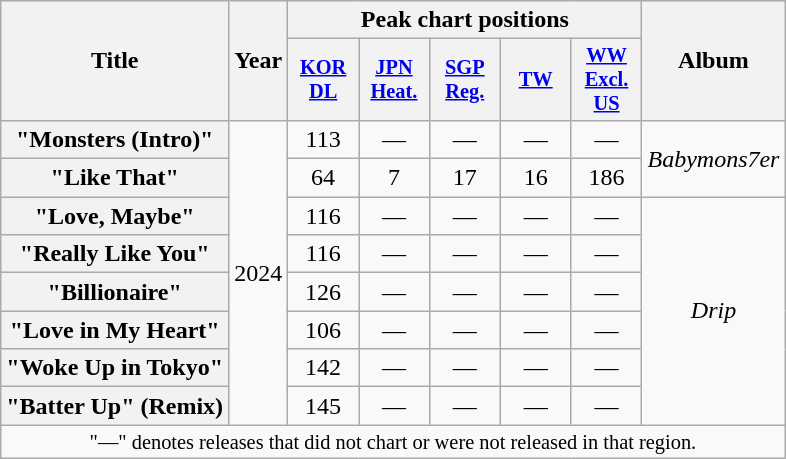<table class="wikitable plainrowheaders" style="text-align:center">
<tr>
<th scope="col" rowspan="2">Title</th>
<th scope="col" rowspan="2">Year</th>
<th scope="col" colspan="5">Peak chart positions</th>
<th scope="col" rowspan="2">Album</th>
</tr>
<tr>
<th scope="col" style="width:3em;font-size:85%"><a href='#'>KOR<br>DL</a><br></th>
<th scope="col" style="width:3em;font-size:85%"><a href='#'>JPN<br>Heat.</a><br></th>
<th scope="col" style="width:3em;font-size:85%"><a href='#'>SGP<br>Reg.</a><br></th>
<th scope="col" style="width:3em;font-size:85%"><a href='#'>TW</a><br></th>
<th scope="col" style="width:3em;font-size:85%"><a href='#'>WW<br>Excl.<br>US</a><br></th>
</tr>
<tr>
<th scope="row">"Monsters (Intro)"</th>
<td rowspan="8">2024</td>
<td>113</td>
<td>—</td>
<td>—</td>
<td>—</td>
<td>—</td>
<td rowspan="2"><em>Babymons7er</em></td>
</tr>
<tr>
<th scope="row">"Like That"</th>
<td>64</td>
<td>7</td>
<td>17</td>
<td>16</td>
<td>186</td>
</tr>
<tr>
<th scope="row">"Love, Maybe"</th>
<td>116</td>
<td>—</td>
<td>—</td>
<td>—</td>
<td>—</td>
<td rowspan="6"><em>Drip</em></td>
</tr>
<tr>
<th scope="row">"Really Like You"</th>
<td>116</td>
<td>—</td>
<td>—</td>
<td>—</td>
<td>—</td>
</tr>
<tr>
<th scope="row">"Billionaire"</th>
<td>126</td>
<td>—</td>
<td>—</td>
<td>—</td>
<td>—</td>
</tr>
<tr>
<th scope="row">"Love in My Heart"</th>
<td>106</td>
<td>—</td>
<td>—</td>
<td>—</td>
<td>—</td>
</tr>
<tr>
<th scope="row">"Woke Up in Tokyo"</th>
<td>142</td>
<td>—</td>
<td>—</td>
<td>—</td>
<td>—</td>
</tr>
<tr>
<th scope="row">"Batter Up" (Remix)</th>
<td>145</td>
<td>—</td>
<td>—</td>
<td>—</td>
<td>—</td>
</tr>
<tr>
<td colspan="8" style="font-size:85%">"—" denotes releases that did not chart or were not released in that region.</td>
</tr>
</table>
